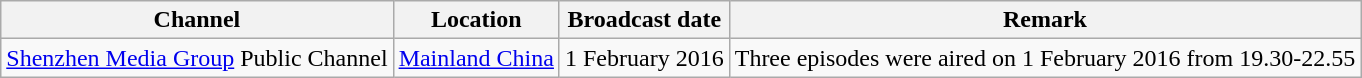<table class="wikitable">
<tr>
<th>Channel</th>
<th>Location</th>
<th>Broadcast date</th>
<th>Remark</th>
</tr>
<tr>
<td><a href='#'>Shenzhen Media Group</a> Public Channel</td>
<td><a href='#'>Mainland China</a></td>
<td>1 February 2016</td>
<td>Three episodes were aired on 1 February 2016 from 19.30-22.55</td>
</tr>
</table>
